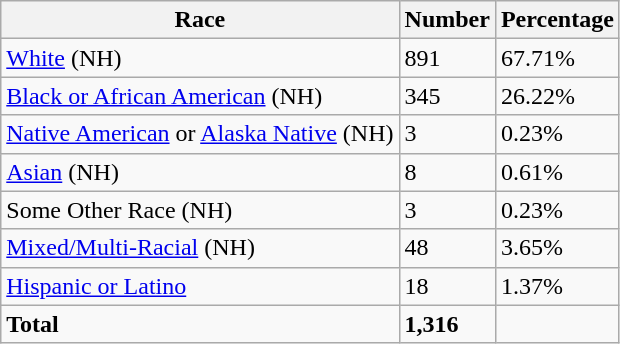<table class="wikitable">
<tr>
<th>Race</th>
<th>Number</th>
<th>Percentage</th>
</tr>
<tr>
<td><a href='#'>White</a> (NH)</td>
<td>891</td>
<td>67.71%</td>
</tr>
<tr>
<td><a href='#'>Black or African American</a> (NH)</td>
<td>345</td>
<td>26.22%</td>
</tr>
<tr>
<td><a href='#'>Native American</a> or <a href='#'>Alaska Native</a> (NH)</td>
<td>3</td>
<td>0.23%</td>
</tr>
<tr>
<td><a href='#'>Asian</a> (NH)</td>
<td>8</td>
<td>0.61%</td>
</tr>
<tr>
<td>Some Other Race (NH)</td>
<td>3</td>
<td>0.23%</td>
</tr>
<tr>
<td><a href='#'>Mixed/Multi-Racial</a> (NH)</td>
<td>48</td>
<td>3.65%</td>
</tr>
<tr>
<td><a href='#'>Hispanic or Latino</a></td>
<td>18</td>
<td>1.37%</td>
</tr>
<tr>
<td><strong>Total</strong></td>
<td><strong>1,316</strong></td>
<td></td>
</tr>
</table>
